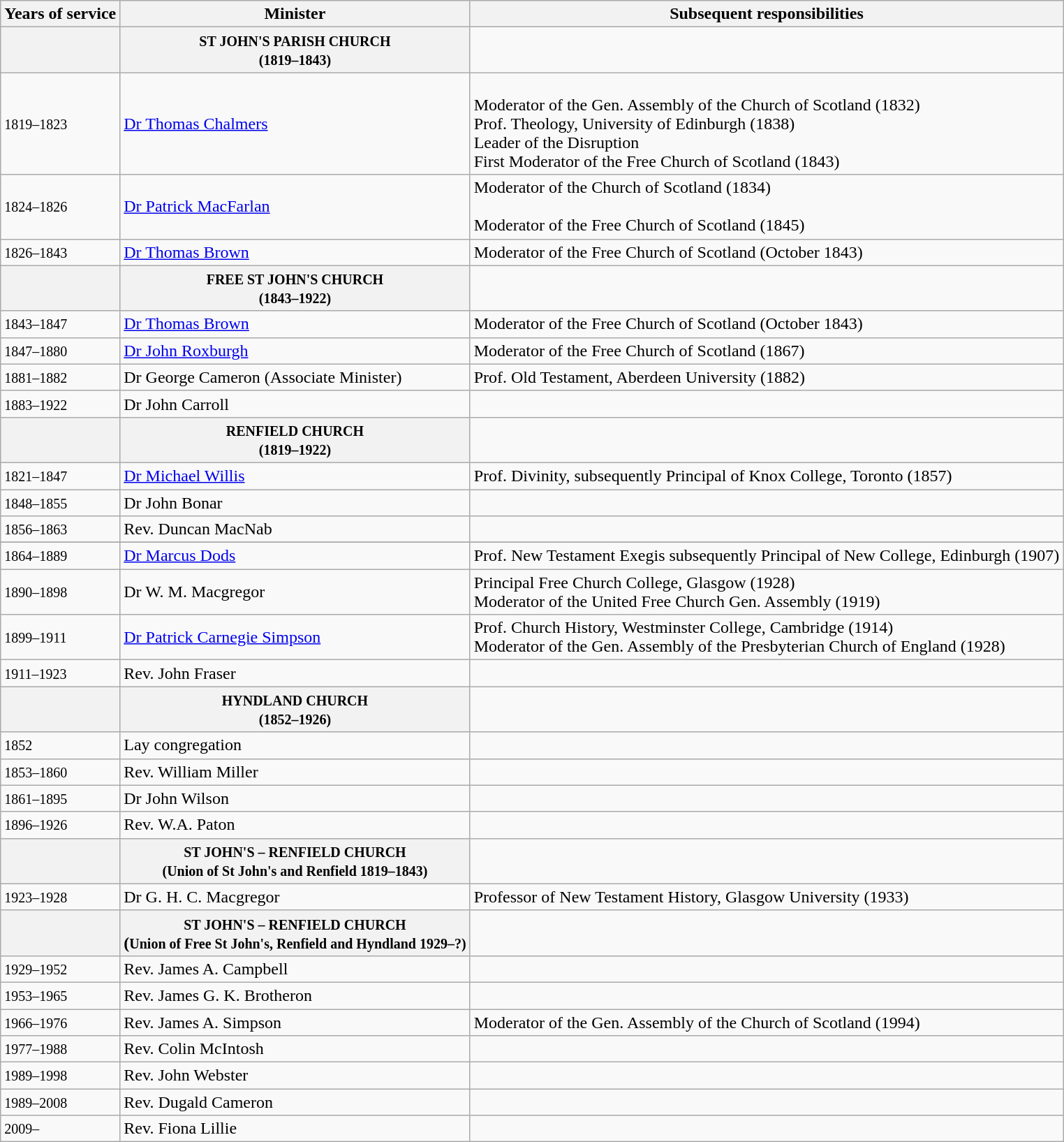<table class="wikitable">
<tr>
<th>Years of service</th>
<th>Minister</th>
<th>Subsequent responsibilities</th>
</tr>
<tr>
<th></th>
<th><small>ST JOHN'S PARISH CHURCH <br>(1819–1843)</small></th>
<td></td>
</tr>
<tr>
<td><small>1819–1823</small></td>
<td><a href='#'>Dr Thomas Chalmers</a></td>
<td><br>Moderator of the Gen. Assembly of the Church of 
Scotland (1832) <br>
Prof. Theology, University of Edinburgh (1838)<br>
Leader of the Disruption <br>
First Moderator of the Free Church of Scotland (1843)</td>
</tr>
<tr>
<td><small>1824–1826</small></td>
<td><a href='#'>Dr Patrick MacFarlan</a></td>
<td>Moderator of the Church of Scotland (1834)<br><br>Moderator of the Free Church of Scotland (1845)</td>
</tr>
<tr>
<td><small>1826–1843</small></td>
<td><a href='#'>Dr Thomas Brown</a></td>
<td>Moderator of the Free Church of Scotland (October 1843)</td>
</tr>
<tr>
<th></th>
<th><small>FREE ST JOHN'S CHURCH <br>(1843–1922)</small></th>
<td></td>
</tr>
<tr>
<td><small>1843–1847</small></td>
<td><a href='#'>Dr Thomas Brown</a></td>
<td>Moderator of the Free Church of Scotland (October 1843)</td>
</tr>
<tr>
<td><small>1847–1880</small></td>
<td><a href='#'>Dr John Roxburgh</a></td>
<td>Moderator of the Free Church of Scotland (1867)</td>
</tr>
<tr>
<td><small>1881–1882</small></td>
<td>Dr George Cameron (Associate Minister)</td>
<td>Prof. Old Testament, Aberdeen University (1882)</td>
</tr>
<tr>
<td><small>1883–1922</small></td>
<td>Dr John Carroll</td>
<td></td>
</tr>
<tr>
<th></th>
<th><small>RENFIELD CHURCH <br>(1819–1922)</small></th>
<td></td>
</tr>
<tr>
<td><small>1821–1847</small></td>
<td><a href='#'>Dr Michael Willis</a></td>
<td>Prof. Divinity, subsequently Principal of Knox College, Toronto (1857)</td>
</tr>
<tr>
<td><small>1848–1855</small></td>
<td>Dr John Bonar</td>
<td></td>
</tr>
<tr>
<td><small>1856–1863</small></td>
<td>Rev. Duncan MacNab</td>
<td></td>
</tr>
<tr>
</tr>
<tr ||  No minister for 12 months ||  ||>
</tr>
<tr>
<td><small>1864–1889</small></td>
<td><a href='#'>Dr Marcus Dods</a></td>
<td>Prof. New Testament Exegis subsequently Principal of New College, Edinburgh (1907)</td>
</tr>
<tr>
<td><small>1890–1898</small></td>
<td>Dr W. M. Macgregor</td>
<td>Principal Free Church College, Glasgow (1928)<br>Moderator of the United Free Church Gen. Assembly (1919)</td>
</tr>
<tr>
<td><small>1899–1911</small></td>
<td><a href='#'>Dr Patrick Carnegie Simpson</a></td>
<td>Prof. Church History, Westminster College, Cambridge (1914)<br>Moderator of the Gen. Assembly of the Presbyterian Church of England (1928)</td>
</tr>
<tr>
<td><small>1911–1923</small></td>
<td>Rev. John Fraser</td>
<td></td>
</tr>
<tr>
<th></th>
<th><small>HYNDLAND CHURCH <br>(1852–1926)</small></th>
<td></td>
</tr>
<tr>
<td><small>1852</small></td>
<td>Lay congregation</td>
<td></td>
</tr>
<tr>
<td><small>1853–1860</small></td>
<td>Rev. William Miller</td>
<td></td>
</tr>
<tr>
<td><small>1861–1895</small></td>
<td>Dr John Wilson</td>
<td></td>
</tr>
<tr>
<td><small>1896–1926</small></td>
<td>Rev. W.A. Paton</td>
<td></td>
</tr>
<tr>
<th></th>
<th><small>ST JOHN'S – RENFIELD CHURCH <br>(Union of St John's and Renfield 1819–1843)</small></th>
<td></td>
</tr>
<tr>
<td><small>1923–1928</small></td>
<td>Dr G. H. C. Macgregor</td>
<td>Professor of New Testament History, Glasgow University (1933)</td>
</tr>
<tr>
<th></th>
<th><small>ST JOHN'S – RENFIELD CHURCH</small><br>(<small>Union of Free St John's, Renfield and Hyndland 1929–?)</small></th>
<td></td>
</tr>
<tr>
<td><small>1929–1952</small></td>
<td>Rev. James A. Campbell</td>
<td></td>
</tr>
<tr>
<td><small>1953–1965</small></td>
<td>Rev. James G. K. Brotheron</td>
<td></td>
</tr>
<tr>
<td><small>1966–1976</small></td>
<td>Rev. James A. Simpson</td>
<td>Moderator of the Gen. Assembly of the Church of Scotland (1994)</td>
</tr>
<tr>
<td><small>1977–1988</small></td>
<td>Rev. Colin McIntosh</td>
<td></td>
</tr>
<tr>
<td><small>1989–1998</small></td>
<td>Rev. John Webster</td>
<td></td>
</tr>
<tr>
<td><small>1989–2008</small></td>
<td>Rev. Dugald Cameron</td>
<td></td>
</tr>
<tr>
<td><small>2009–</small></td>
<td>Rev. Fiona Lillie</td>
<td></td>
</tr>
</table>
